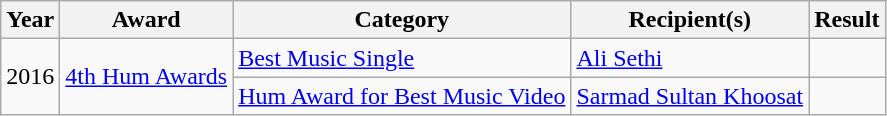<table class="wikitable sortable">
<tr>
<th>Year</th>
<th>Award</th>
<th>Category</th>
<th>Recipient(s)</th>
<th>Result</th>
</tr>
<tr>
<td rowspan=2">2016</td>
<td rowspan=2"><a href='#'>4th Hum Awards</a></td>
<td><a href='#'>Best Music Single</a></td>
<td><a href='#'>Ali Sethi</a></td>
<td></td>
</tr>
<tr>
<td><a href='#'>Hum Award for Best Music Video</a></td>
<td><a href='#'>Sarmad Sultan Khoosat</a></td>
<td></td>
</tr>
</table>
